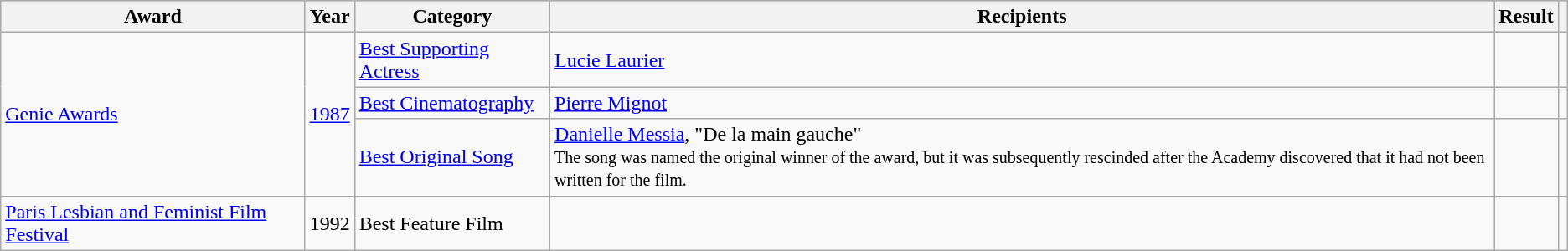<table class="wikitable sortable">
<tr style="background:#ccc; text-align:center;">
<th>Award</th>
<th>Year</th>
<th>Category</th>
<th>Recipients</th>
<th>Result</th>
<th class="unsortable"></th>
</tr>
<tr>
<td rowspan=3><a href='#'>Genie Awards</a></td>
<td rowspan=3><a href='#'>1987</a></td>
<td><a href='#'>Best Supporting Actress</a></td>
<td><a href='#'>Lucie Laurier</a></td>
<td></td>
<td></td>
</tr>
<tr>
<td><a href='#'>Best Cinematography</a></td>
<td><a href='#'>Pierre Mignot</a></td>
<td></td>
<td></td>
</tr>
<tr>
<td><a href='#'>Best Original Song</a></td>
<td><a href='#'>Danielle Messia</a>, "De la main gauche"<br><small>The song was named the original winner of the award, but it was subsequently rescinded after the Academy discovered that it had not been written for the film.</small></td>
<td></td>
<td></td>
</tr>
<tr>
<td><a href='#'>Paris Lesbian and Feminist Film Festival</a></td>
<td>1992</td>
<td>Best Feature Film</td>
<td></td>
<td></td>
<td></td>
</tr>
</table>
